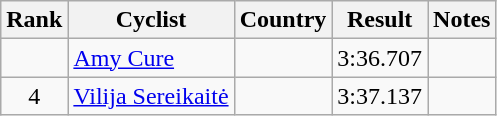<table class="wikitable sortable" style="text-align:center;">
<tr>
<th>Rank</th>
<th class="unsortable">Cyclist</th>
<th>Country</th>
<th>Result</th>
<th class="unsortable">Notes</th>
</tr>
<tr>
<td></td>
<td align="left"><a href='#'>Amy Cure</a></td>
<td align="left"></td>
<td>3:36.707</td>
<td></td>
</tr>
<tr>
<td>4</td>
<td align="left"><a href='#'>Vilija Sereikaitė</a></td>
<td align="left"></td>
<td>3:37.137</td>
<td></td>
</tr>
</table>
